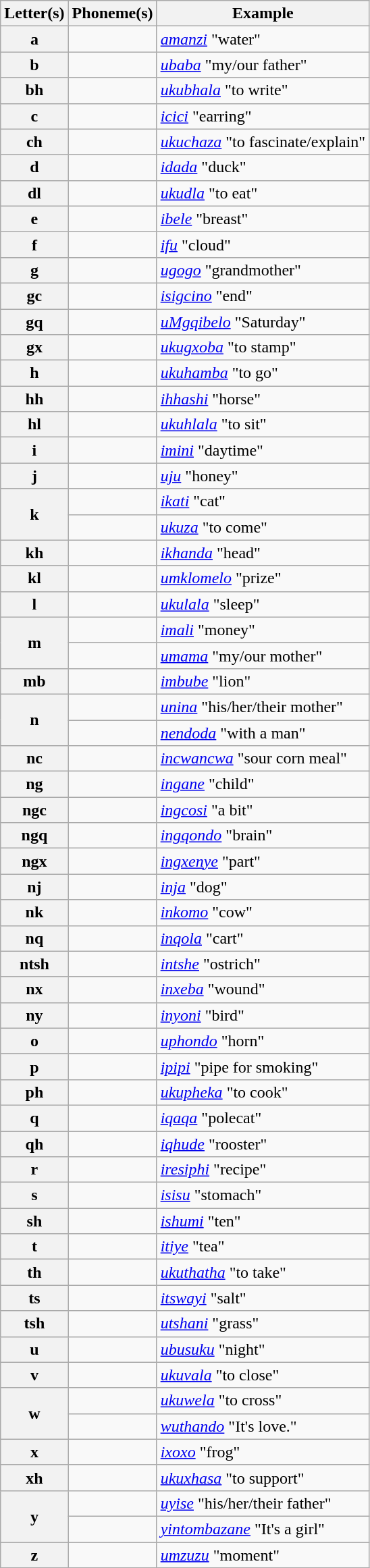<table class="wikitable">
<tr>
<th>Letter(s)</th>
<th>Phoneme(s)</th>
<th>Example</th>
</tr>
<tr>
<th>a</th>
<td></td>
<td><em><a href='#'>amanzi</a></em>  "water"</td>
</tr>
<tr>
<th>b</th>
<td></td>
<td><em><a href='#'>ubaba</a></em>  "my/our father"</td>
</tr>
<tr>
<th>bh</th>
<td></td>
<td><em><a href='#'>ukubhala</a></em>  "to write"</td>
</tr>
<tr>
<th>c</th>
<td></td>
<td><em><a href='#'>icici</a></em>  "earring"</td>
</tr>
<tr>
<th>ch</th>
<td></td>
<td><em><a href='#'>ukuchaza</a></em>  "to fascinate/explain"</td>
</tr>
<tr>
<th>d</th>
<td></td>
<td><em><a href='#'>idada</a></em>  "duck"</td>
</tr>
<tr>
<th>dl</th>
<td></td>
<td><em><a href='#'>ukudla</a></em>  "to eat"</td>
</tr>
<tr>
<th>e</th>
<td></td>
<td><em><a href='#'>ibele</a></em>  "breast"</td>
</tr>
<tr>
<th>f</th>
<td></td>
<td><em><a href='#'>ifu</a></em>  "cloud"</td>
</tr>
<tr>
<th>g</th>
<td></td>
<td><em><a href='#'>ugogo</a></em>  "grandmother"</td>
</tr>
<tr>
<th>gc</th>
<td></td>
<td><em><a href='#'>isigcino</a></em>  "end"</td>
</tr>
<tr>
<th>gq</th>
<td></td>
<td><em><a href='#'>uMgqibelo</a></em>  "Saturday"</td>
</tr>
<tr>
<th>gx</th>
<td></td>
<td><em><a href='#'>ukugxoba</a></em>  "to stamp"</td>
</tr>
<tr>
<th>h</th>
<td></td>
<td><em><a href='#'>ukuhamba</a></em>  "to go"</td>
</tr>
<tr>
<th>hh</th>
<td></td>
<td><em><a href='#'>ihhashi</a></em>  "horse"</td>
</tr>
<tr>
<th>hl</th>
<td></td>
<td><em><a href='#'>ukuhlala</a></em>  "to sit"</td>
</tr>
<tr>
<th>i</th>
<td></td>
<td><em><a href='#'>imini</a></em>  "daytime"</td>
</tr>
<tr>
<th>j</th>
<td></td>
<td><em><a href='#'>uju</a></em>  "honey"</td>
</tr>
<tr>
<th rowspan="2">k</th>
<td></td>
<td><em><a href='#'>ikati</a></em>  "cat"</td>
</tr>
<tr>
<td></td>
<td><em><a href='#'>ukuza</a></em>  "to come"</td>
</tr>
<tr>
<th>kh</th>
<td></td>
<td><em><a href='#'>ikhanda</a></em>  "head"</td>
</tr>
<tr>
<th>kl</th>
<td></td>
<td><em><a href='#'>umklomelo</a></em>  "prize"</td>
</tr>
<tr>
<th>l</th>
<td></td>
<td><em><a href='#'>ukulala</a></em>  "sleep"</td>
</tr>
<tr>
<th rowspan="2">m</th>
<td></td>
<td><em><a href='#'>imali</a></em>  "money"</td>
</tr>
<tr>
<td></td>
<td><em><a href='#'>umama</a></em>  "my/our mother"</td>
</tr>
<tr>
<th>mb</th>
<td></td>
<td><em><a href='#'>imbube</a></em>  "lion"</td>
</tr>
<tr>
<th rowspan="2">n</th>
<td></td>
<td><em><a href='#'>unina</a></em>  "his/her/their mother"</td>
</tr>
<tr>
<td></td>
<td><em><a href='#'>nendoda</a></em>  "with a man"</td>
</tr>
<tr>
<th>nc</th>
<td></td>
<td><em><a href='#'>incwancwa</a></em>  "sour corn meal"</td>
</tr>
<tr>
<th>ng</th>
<td></td>
<td><em><a href='#'>ingane</a></em>  "child"</td>
</tr>
<tr>
<th>ngc</th>
<td></td>
<td><em><a href='#'>ingcosi</a></em>  "a bit"</td>
</tr>
<tr>
<th>ngq</th>
<td></td>
<td><em><a href='#'>ingqondo</a></em>  "brain"</td>
</tr>
<tr>
<th>ngx</th>
<td></td>
<td><em><a href='#'>ingxenye</a></em>  "part"</td>
</tr>
<tr>
<th>nj</th>
<td></td>
<td><em><a href='#'>inja</a></em>  "dog"</td>
</tr>
<tr>
<th>nk</th>
<td></td>
<td><em><a href='#'>inkomo</a></em>  "cow"</td>
</tr>
<tr>
<th>nq</th>
<td></td>
<td><em><a href='#'>inqola</a></em>  "cart"</td>
</tr>
<tr>
<th>ntsh</th>
<td></td>
<td><em><a href='#'>intshe</a></em>  "ostrich"</td>
</tr>
<tr>
<th>nx</th>
<td></td>
<td><em><a href='#'>inxeba</a></em>  "wound"</td>
</tr>
<tr>
<th>ny</th>
<td></td>
<td><em><a href='#'>inyoni</a></em>  "bird"</td>
</tr>
<tr>
<th>o</th>
<td></td>
<td><em><a href='#'>uphondo</a></em>  "horn"</td>
</tr>
<tr>
<th>p</th>
<td></td>
<td><em><a href='#'>ipipi</a></em>  "pipe for smoking"</td>
</tr>
<tr>
<th>ph</th>
<td></td>
<td><em><a href='#'>ukupheka</a></em>  "to cook"</td>
</tr>
<tr>
<th>q</th>
<td></td>
<td><em><a href='#'>iqaqa</a></em>  "polecat"</td>
</tr>
<tr>
<th>qh</th>
<td></td>
<td><em><a href='#'>iqhude</a></em>  "rooster"</td>
</tr>
<tr>
<th>r</th>
<td></td>
<td><em><a href='#'>iresiphi</a></em>  "recipe"</td>
</tr>
<tr>
<th>s</th>
<td></td>
<td><em><a href='#'>isisu</a></em>  "stomach"</td>
</tr>
<tr>
<th>sh</th>
<td></td>
<td><em><a href='#'>ishumi</a></em>  "ten"</td>
</tr>
<tr>
<th>t</th>
<td></td>
<td><em><a href='#'>itiye</a></em>  "tea"</td>
</tr>
<tr>
<th>th</th>
<td></td>
<td><em><a href='#'>ukuthatha</a></em>  "to take"</td>
</tr>
<tr>
<th>ts</th>
<td></td>
<td><em><a href='#'>itswayi</a></em>  "salt"</td>
</tr>
<tr>
<th>tsh</th>
<td></td>
<td><em><a href='#'>utshani</a></em>  "grass"</td>
</tr>
<tr>
<th>u</th>
<td></td>
<td><em><a href='#'>ubusuku</a></em>  "night"</td>
</tr>
<tr>
<th>v</th>
<td></td>
<td><em><a href='#'>ukuvala</a></em>  "to close"</td>
</tr>
<tr>
<th rowspan="2">w</th>
<td></td>
<td><em><a href='#'>ukuwela</a></em>  "to cross"</td>
</tr>
<tr>
<td></td>
<td><em><a href='#'>wuthando</a></em>  "It's love."</td>
</tr>
<tr>
<th>x</th>
<td></td>
<td><em><a href='#'>ixoxo</a></em>  "frog"</td>
</tr>
<tr>
<th>xh</th>
<td></td>
<td><em><a href='#'>ukuxhasa</a></em>  "to support"</td>
</tr>
<tr>
<th rowspan="2">y</th>
<td></td>
<td><em><a href='#'>uyise</a></em>  "his/her/their father"</td>
</tr>
<tr>
<td></td>
<td><em><a href='#'>yintombazane</a></em>  "It's a girl"</td>
</tr>
<tr>
<th>z</th>
<td></td>
<td><em><a href='#'>umzuzu</a></em>  "moment"</td>
</tr>
</table>
